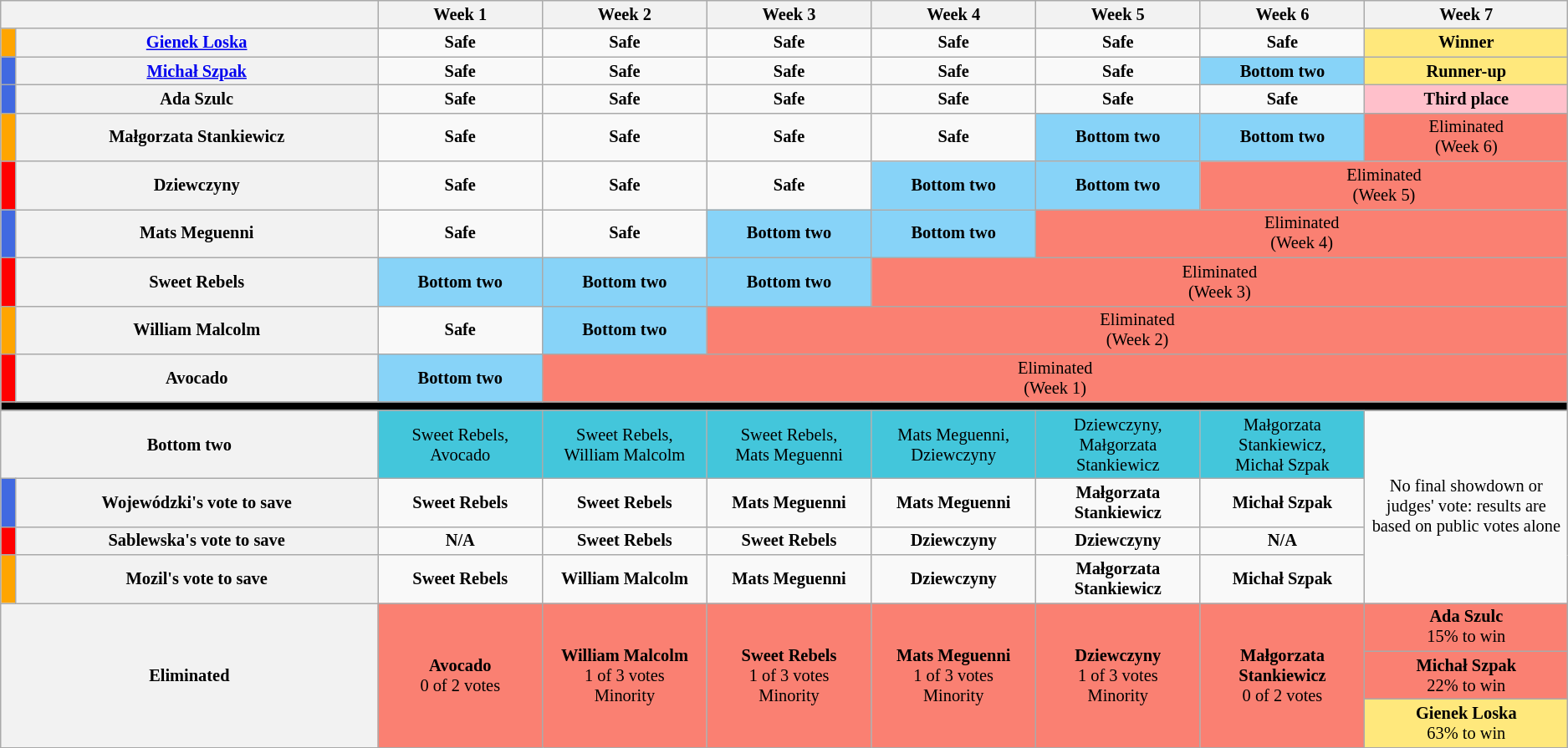<table class="wikitable" style="text-align:center; font-size:85%">
<tr>
<th style="width:19.5%"  colspan=2></th>
<th style="width:8.5%">Week 1</th>
<th style="width:8.5%">Week 2</th>
<th style="width:8.5%">Week 3</th>
<th style="width:8.5%">Week 4</th>
<th style="width:8.5%">Week 5</th>
<th style="width:8.5%">Week 6</th>
<th style="width:10.5%">Week 7</th>
</tr>
<tr>
<th style="background:#FFA500"></th>
<th><a href='#'>Gienek Loska</a></th>
<td><strong>Safe</strong></td>
<td><strong>Safe</strong></td>
<td><strong>Safe</strong></td>
<td><strong>Safe</strong></td>
<td><strong>Safe</strong></td>
<td><strong>Safe</strong></td>
<td style="background:#FFE87C"><strong>Winner</strong></td>
</tr>
<tr>
<th style="background:#4169E1"></th>
<th><a href='#'>Michał Szpak</a></th>
<td><strong>Safe</strong></td>
<td><strong>Safe</strong></td>
<td><strong>Safe</strong></td>
<td><strong>Safe</strong></td>
<td><strong>Safe</strong></td>
<td style="background:#87D3F8"><strong>Bottom two</strong></td>
<td style="background:#FFE87C"><strong>Runner-up</strong></td>
</tr>
<tr>
<th style="background:#4169E1"></th>
<th>Ada Szulc</th>
<td><strong>Safe</strong></td>
<td><strong>Safe</strong></td>
<td><strong>Safe</strong></td>
<td><strong>Safe</strong></td>
<td><strong>Safe</strong></td>
<td><strong>Safe</strong></td>
<td style="background:pink"><strong>Third place</strong></td>
</tr>
<tr>
<th style="background:#FFA500"></th>
<th>Małgorzata Stankiewicz</th>
<td><strong>Safe</strong></td>
<td><strong>Safe</strong></td>
<td><strong>Safe</strong></td>
<td><strong>Safe</strong></td>
<td style="background:#87D3F8"><strong>Bottom two</strong></td>
<td style="background:#87D3F8"><strong>Bottom two</strong></td>
<td style="background:#FA8072" colspan=1>Eliminated<br>(Week 6)</td>
</tr>
<tr>
<th style="background:#FF0000"></th>
<th>Dziewczyny</th>
<td><strong>Safe</strong></td>
<td><strong>Safe</strong></td>
<td><strong>Safe</strong></td>
<td style="background:#87D3F8"><strong>Bottom two</strong></td>
<td style="background:#87D3F8"><strong>Bottom two</strong></td>
<td style="background:#FA8072" colspan=2>Eliminated<br>(Week 5)</td>
</tr>
<tr>
<th style="background:#4169E1"></th>
<th>Mats Meguenni</th>
<td><strong>Safe</strong></td>
<td><strong>Safe</strong></td>
<td style="background:#87D3F8"><strong>Bottom two</strong></td>
<td style="background:#87D3F8"><strong>Bottom two</strong></td>
<td style="background:#FA8072" colspan=3>Eliminated<br>(Week 4)</td>
</tr>
<tr>
<th style="background:#FF0000"></th>
<th>Sweet Rebels</th>
<td style="background:#87D3F8"><strong>Bottom two</strong></td>
<td style="background:#87D3F8"><strong>Bottom two</strong></td>
<td style="background:#87D3F8"><strong>Bottom two</strong></td>
<td style="background:#FA8072" colspan=4>Eliminated<br>(Week 3)</td>
</tr>
<tr>
<th style="background:#FFA500"></th>
<th>William Malcolm</th>
<td><strong>Safe</strong></td>
<td style="background:#87D3F8"><strong>Bottom two</strong></td>
<td style="background:#FA8072" colspan=5>Eliminated<br>(Week 2)</td>
</tr>
<tr>
<th style="background:#FF0000"></th>
<th>Avocado</th>
<td style="background:#87D3F8"><strong>Bottom two</strong></td>
<td style="background:#FA8072" colspan=6>Eliminated<br>(Week 1)</td>
</tr>
<tr>
<td style="background:#000000" colspan="10"></td>
</tr>
<tr>
<th colspan=2>Bottom two</th>
<td style="background:#43C6DB">Sweet Rebels,<br>Avocado</td>
<td style="background:#43C6DB">Sweet Rebels,<br>William Malcolm</td>
<td style="background:#43C6DB">Sweet Rebels,<br>Mats Meguenni</td>
<td style="background:#43C6DB">Mats Meguenni,<br>Dziewczyny</td>
<td style="background:#43C6DB">Dziewczyny,<br>Małgorzata Stankiewicz</td>
<td style="background:#43C6DB">Małgorzata Stankiewicz,<br>Michał Szpak</td>
<td rowspan="4" colspan="1">No final showdown or judges' vote: results are based on public votes alone</td>
</tr>
<tr>
<th style="background:#4169E1"></th>
<th>Wojewódzki's vote to save</th>
<td><strong>Sweet Rebels</strong></td>
<td><strong>Sweet Rebels</strong></td>
<td><strong>Mats Meguenni</strong></td>
<td><strong>Mats Meguenni</strong></td>
<td><strong>Małgorzata Stankiewicz</strong></td>
<td><strong>Michał Szpak</strong></td>
</tr>
<tr>
<th style="background:#FF0000"></th>
<th>Sablewska's vote to save</th>
<td><strong>N/A</strong></td>
<td><strong>Sweet Rebels</strong></td>
<td><strong>Sweet Rebels</strong></td>
<td><strong>Dziewczyny</strong></td>
<td><strong>Dziewczyny</strong></td>
<td><strong>N/A</strong></td>
</tr>
<tr>
<th style="background:#FFA500"></th>
<th>Mozil's vote to save</th>
<td><strong>Sweet Rebels</strong></td>
<td><strong>William Malcolm</strong></td>
<td><strong>Mats Meguenni</strong></td>
<td><strong>Dziewczyny</strong></td>
<td><strong>Małgorzata Stankiewicz</strong></td>
<td><strong>Michał Szpak</strong></td>
</tr>
<tr>
<th colspan=2 rowspan=3>Eliminated</th>
<td style="background:#FA8072" rowspan=3><strong>Avocado</strong><br>0 of 2 votes</td>
<td style="background:#FA8072" rowspan=3><strong>William Malcolm</strong><br>1 of 3 votes <br>Minority</td>
<td style="background:#FA8072" rowspan=3><strong>Sweet Rebels</strong><br>1 of 3 votes <br>Minority</td>
<td style="background:#FA8072" rowspan=3><strong>Mats Meguenni</strong><br>1 of 3 votes <br>Minority</td>
<td style="background:#FA8072" rowspan=3><strong>Dziewczyny</strong><br>1 of 3 votes <br>Minority</td>
<td style="background:#FA8072" rowspan=3><strong>Małgorzata Stankiewicz</strong><br>0 of 2 votes</td>
<td style="background:#FA8072"><strong>Ada Szulc</strong><br>15% to win</td>
</tr>
<tr>
<td style="background:#FA8072"><strong>Michał Szpak</strong><br>22% to win</td>
</tr>
<tr>
<td style="background:#FFE87C"><strong>Gienek Loska</strong><br>63% to win</td>
</tr>
</table>
